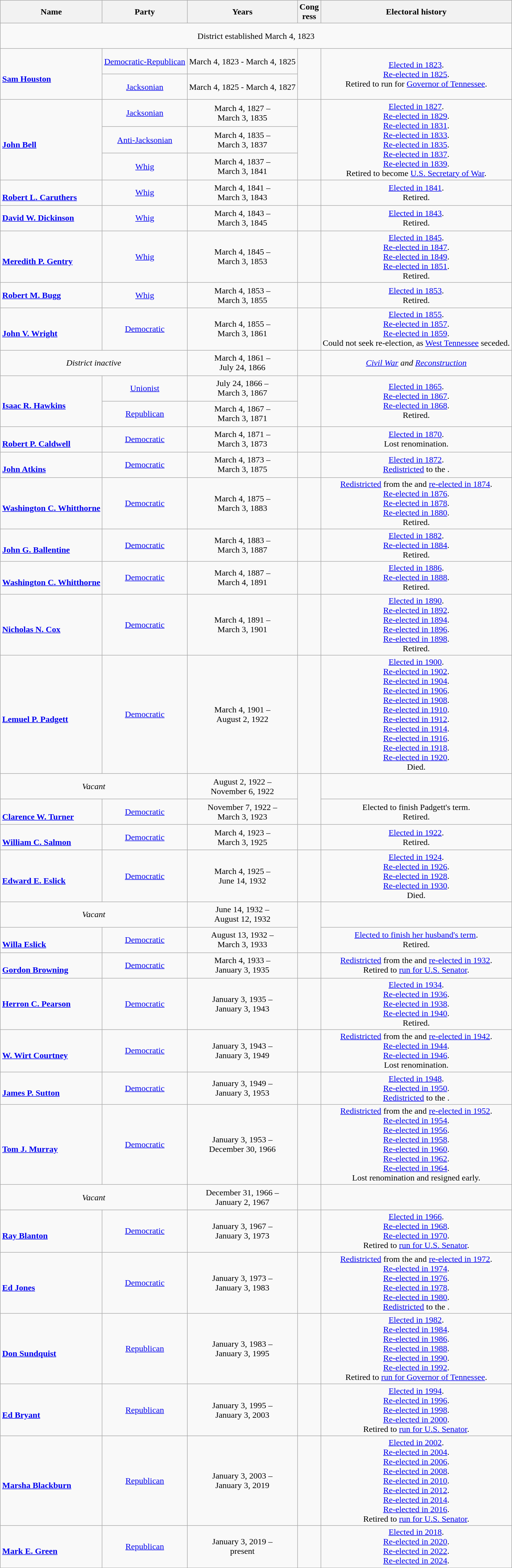<table class=wikitable style="text-align:center">
<tr>
<th>Name</th>
<th>Party</th>
<th>Years</th>
<th>Cong<br>ress</th>
<th>Electoral history</th>
</tr>
<tr style="height:3em">
<td colspan="5">District established March 4, 1823</td>
</tr>
<tr style="height:3em">
<td rowspan=2 align=left><br><strong><a href='#'>Sam Houston</a></strong><br></td>
<td><a href='#'>Democratic-Republican</a></td>
<td>March 4, 1823 - March 4, 1825</td>
<td rowspan=2></td>
<td rowspan=2><a href='#'>Elected in 1823</a>.<br><a href='#'>Re-elected in 1825</a>.<br>Retired to run for <a href='#'>Governor of Tennessee</a>.</td>
</tr>
<tr style="height:3em">
<td><a href='#'>Jacksonian</a></td>
<td>March 4, 1825 - March 4, 1827</td>
</tr>
<tr style="height:3em">
<td rowspan=3 align=left><br><strong><a href='#'>John Bell</a></strong><br></td>
<td><a href='#'>Jacksonian</a></td>
<td nowrap>March 4, 1827 –<br>March 3, 1835</td>
<td rowspan=3></td>
<td rowspan=3><a href='#'>Elected in 1827</a>.<br><a href='#'>Re-elected in 1829</a>.<br><a href='#'>Re-elected in 1831</a>.<br><a href='#'>Re-elected in 1833</a>.<br><a href='#'>Re-elected in 1835</a>.<br><a href='#'>Re-elected in 1837</a>.<br><a href='#'>Re-elected in 1839</a>.<br>Retired to become <a href='#'>U.S. Secretary of War</a>.</td>
</tr>
<tr style="height:3em">
<td><a href='#'>Anti-Jacksonian</a></td>
<td nowrap>March 4, 1835 –<br>March 3, 1837</td>
</tr>
<tr style="height:3em">
<td><a href='#'>Whig</a></td>
<td nowrap>March 4, 1837 –<br>March 3, 1841</td>
</tr>
<tr style="height:3em">
<td align=left><br><strong><a href='#'>Robert L. Caruthers</a></strong><br></td>
<td><a href='#'>Whig</a></td>
<td nowrap>March 4, 1841 –<br>March 3, 1843</td>
<td></td>
<td><a href='#'>Elected in 1841</a>.<br>Retired.</td>
</tr>
<tr style="height:3em">
<td align=left><strong><a href='#'>David W. Dickinson</a></strong><br></td>
<td><a href='#'>Whig</a></td>
<td nowrap>March 4, 1843 –<br>March 3, 1845</td>
<td></td>
<td><a href='#'>Elected in 1843</a>.<br>Retired.</td>
</tr>
<tr style="height:3em">
<td align=left><br><strong><a href='#'>Meredith P. Gentry</a></strong><br></td>
<td><a href='#'>Whig</a></td>
<td nowrap>March 4, 1845 –<br>March 3, 1853</td>
<td></td>
<td><a href='#'>Elected in 1845</a>.<br><a href='#'>Re-elected in 1847</a>.<br><a href='#'>Re-elected in 1849</a>.<br><a href='#'>Re-elected in 1851</a>.<br>Retired.</td>
</tr>
<tr style="height:3em">
<td align=left><strong><a href='#'>Robert M. Bugg</a></strong><br></td>
<td><a href='#'>Whig</a></td>
<td nowrap>March 4, 1853 –<br>March 3, 1855</td>
<td></td>
<td><a href='#'>Elected in 1853</a>.<br>Retired.</td>
</tr>
<tr style="height:3em">
<td align=left><br><strong><a href='#'>John V. Wright</a></strong><br></td>
<td><a href='#'>Democratic</a></td>
<td nowrap>March 4, 1855 –<br>March 3, 1861</td>
<td></td>
<td><a href='#'>Elected in 1855</a>.<br><a href='#'>Re-elected in 1857</a>.<br><a href='#'>Re-elected in 1859</a>.<br>Could not seek re-election, as <a href='#'>West Tennessee</a> seceded.</td>
</tr>
<tr style="height:3em">
<td colspan=2><em>District inactive</em></td>
<td nowrap>March 4, 1861 –<br>July 24, 1866</td>
<td></td>
<td><em><a href='#'>Civil War</a> and <a href='#'>Reconstruction</a></em></td>
</tr>
<tr style="height:3em">
<td rowspan=2 align=left><br><strong><a href='#'>Isaac R. Hawkins</a></strong><br></td>
<td><a href='#'>Unionist</a></td>
<td nowrap>July 24, 1866 –<br>March 3, 1867</td>
<td rowspan=2></td>
<td rowspan=2><a href='#'>Elected in 1865</a>.<br><a href='#'>Re-elected in 1867</a>.<br><a href='#'>Re-elected in 1868</a>.<br>Retired.</td>
</tr>
<tr style="height:3em">
<td><a href='#'>Republican</a></td>
<td nowrap>March 4, 1867 –<br>March 3, 1871</td>
</tr>
<tr style="height:3em">
<td align=left><br><strong><a href='#'>Robert P. Caldwell</a></strong><br></td>
<td><a href='#'>Democratic</a></td>
<td nowrap>March 4, 1871 –<br>March 3, 1873</td>
<td></td>
<td><a href='#'>Elected in 1870</a>.<br>Lost renomination.</td>
</tr>
<tr style="height:3em">
<td align=left><br><strong><a href='#'>John Atkins</a></strong><br></td>
<td><a href='#'>Democratic</a></td>
<td nowrap>March 4, 1873 –<br>March 3, 1875</td>
<td></td>
<td><a href='#'>Elected in 1872</a>.<br><a href='#'>Redistricted</a> to the .</td>
</tr>
<tr style="height:3em">
<td align=left><br><strong><a href='#'>Washington C. Whitthorne</a></strong><br></td>
<td><a href='#'>Democratic</a></td>
<td nowrap>March 4, 1875 –<br>March 3, 1883</td>
<td></td>
<td><a href='#'>Redistricted</a> from the  and <a href='#'>re-elected in 1874</a>.<br><a href='#'>Re-elected in 1876</a>.<br><a href='#'>Re-elected in 1878</a>.<br><a href='#'>Re-elected in 1880</a>.<br>Retired.</td>
</tr>
<tr style="height:3em">
<td align=left><br><strong><a href='#'>John G. Ballentine</a></strong><br></td>
<td><a href='#'>Democratic</a></td>
<td nowrap>March 4, 1883 –<br>March 3, 1887</td>
<td></td>
<td><a href='#'>Elected in 1882</a>.<br><a href='#'>Re-elected in 1884</a>.<br>Retired.</td>
</tr>
<tr style="height:3em">
<td align=left><br><strong><a href='#'>Washington C. Whitthorne</a></strong><br></td>
<td><a href='#'>Democratic</a></td>
<td>March 4, 1887 –<br>March 4, 1891</td>
<td></td>
<td><a href='#'>Elected in 1886</a>.<br><a href='#'>Re-elected in 1888</a>.<br>Retired.</td>
</tr>
<tr style="height:3em">
<td align=left><br><strong><a href='#'>Nicholas N. Cox</a></strong><br></td>
<td><a href='#'>Democratic</a></td>
<td nowrap>March 4, 1891 –<br>March 3, 1901</td>
<td></td>
<td><a href='#'>Elected in 1890</a>.<br><a href='#'>Re-elected in 1892</a>.<br><a href='#'>Re-elected in 1894</a>.<br><a href='#'>Re-elected in 1896</a>.<br><a href='#'>Re-elected in 1898</a>.<br>Retired.</td>
</tr>
<tr style="height:3em">
<td align=left><br><strong><a href='#'>Lemuel P. Padgett</a></strong><br></td>
<td><a href='#'>Democratic</a></td>
<td nowrap>March 4, 1901 –<br>August 2, 1922</td>
<td></td>
<td><a href='#'>Elected in 1900</a>.<br><a href='#'>Re-elected in 1902</a>.<br><a href='#'>Re-elected in 1904</a>.<br><a href='#'>Re-elected in 1906</a>.<br><a href='#'>Re-elected in 1908</a>.<br><a href='#'>Re-elected in 1910</a>.<br><a href='#'>Re-elected in 1912</a>.<br><a href='#'>Re-elected in 1914</a>.<br><a href='#'>Re-elected in 1916</a>.<br><a href='#'>Re-elected in 1918</a>.<br><a href='#'>Re-elected in 1920</a>.<br>Died.</td>
</tr>
<tr style="height:3em">
<td colspan=2><em>Vacant</em></td>
<td nowrap>August 2, 1922 –<br>November 6, 1922</td>
<td rowspan=2></td>
<td></td>
</tr>
<tr style="height:3em">
<td align=left><br><strong><a href='#'>Clarence W. Turner</a></strong><br></td>
<td><a href='#'>Democratic</a></td>
<td nowrap>November 7, 1922 –<br>March 3, 1923</td>
<td>Elected to finish Padgett's term.<br>Retired.</td>
</tr>
<tr style="height:3em">
<td align=left><br><strong><a href='#'>William C. Salmon</a></strong><br></td>
<td><a href='#'>Democratic</a></td>
<td nowrap>March 4, 1923 –<br>March 3, 1925</td>
<td></td>
<td><a href='#'>Elected in 1922</a>.<br>Retired.</td>
</tr>
<tr style="height:3em">
<td align=left><br><strong><a href='#'>Edward E. Eslick</a></strong><br></td>
<td><a href='#'>Democratic</a></td>
<td nowrap>March 4, 1925 –<br>June 14, 1932</td>
<td></td>
<td><a href='#'>Elected in 1924</a>.<br><a href='#'>Re-elected in 1926</a>.<br><a href='#'>Re-elected in 1928</a>.<br><a href='#'>Re-elected in 1930</a>.<br>Died.</td>
</tr>
<tr style="height:3em">
<td colspan=2><em>Vacant</em></td>
<td nowrap>June 14, 1932 –<br>August 12, 1932</td>
<td rowspan=2></td>
<td></td>
</tr>
<tr style="height:3em">
<td align=left><br><strong><a href='#'>Willa Eslick</a></strong><br></td>
<td><a href='#'>Democratic</a></td>
<td nowrap>August 13, 1932 –<br>March 3, 1933</td>
<td><a href='#'>Elected to finish her husband's term</a>.<br>Retired.</td>
</tr>
<tr style="height:3em">
<td align=left><br><strong><a href='#'>Gordon Browning</a></strong><br></td>
<td><a href='#'>Democratic</a></td>
<td nowrap>March 4, 1933 –<br>January 3, 1935</td>
<td></td>
<td><a href='#'>Redistricted</a> from the  and <a href='#'>re-elected in 1932</a>.<br>Retired to <a href='#'>run for U.S. Senator</a>.</td>
</tr>
<tr style="height:3em">
<td align=left><strong><a href='#'>Herron C. Pearson</a></strong><br></td>
<td><a href='#'>Democratic</a></td>
<td nowrap>January 3, 1935 –<br>January 3, 1943</td>
<td></td>
<td><a href='#'>Elected in 1934</a>.<br><a href='#'>Re-elected in 1936</a>.<br><a href='#'>Re-elected in 1938</a>.<br><a href='#'>Re-elected in 1940</a>.<br>Retired.</td>
</tr>
<tr style="height:3em">
<td align=left><br><strong><a href='#'>W. Wirt Courtney</a></strong><br></td>
<td><a href='#'>Democratic</a></td>
<td nowrap>January 3, 1943 –<br>January 3, 1949</td>
<td></td>
<td><a href='#'>Redistricted</a> from the  and <a href='#'>re-elected in 1942</a>.<br><a href='#'>Re-elected in 1944</a>.<br><a href='#'>Re-elected in 1946</a>.<br>Lost renomination.</td>
</tr>
<tr style="height:3em">
<td align=left><br><strong><a href='#'>James P. Sutton</a></strong><br></td>
<td><a href='#'>Democratic</a></td>
<td nowrap>January 3, 1949 –<br>January 3, 1953</td>
<td></td>
<td><a href='#'>Elected in 1948</a>.<br><a href='#'>Re-elected in 1950</a>.<br><a href='#'>Redistricted</a> to the .</td>
</tr>
<tr style="height:3em">
<td align=left><br><strong><a href='#'>Tom J. Murray</a></strong><br></td>
<td><a href='#'>Democratic</a></td>
<td nowrap>January 3, 1953 –<br>December 30, 1966</td>
<td></td>
<td><a href='#'>Redistricted</a> from the  and <a href='#'>re-elected in 1952</a>.<br><a href='#'>Re-elected in 1954</a>.<br><a href='#'>Re-elected in 1956</a>.<br><a href='#'>Re-elected in 1958</a>.<br><a href='#'>Re-elected in 1960</a>.<br><a href='#'>Re-elected in 1962</a>.<br><a href='#'>Re-elected in 1964</a>.<br>Lost renomination and resigned early.</td>
</tr>
<tr style="height:3em">
<td colspan=2><em>Vacant</em></td>
<td nowrap>December 31, 1966 –<br>January 2, 1967</td>
<td></td>
<td></td>
</tr>
<tr style="height:3em">
<td align=left><br><strong><a href='#'>Ray Blanton</a></strong><br></td>
<td><a href='#'>Democratic</a></td>
<td>January 3, 1967 –<br>January 3, 1973</td>
<td></td>
<td><a href='#'>Elected in 1966</a>.<br><a href='#'>Re-elected in 1968</a>.<br><a href='#'>Re-elected in 1970</a>.<br>Retired to <a href='#'>run for U.S. Senator</a>.</td>
</tr>
<tr style="height:3em">
<td align=left><br><strong><a href='#'>Ed Jones</a></strong><br></td>
<td><a href='#'>Democratic</a></td>
<td nowrap>January 3, 1973 –<br>January 3, 1983</td>
<td></td>
<td><a href='#'>Redistricted</a> from the  and <a href='#'>re-elected in 1972</a>.<br><a href='#'>Re-elected in 1974</a>.<br><a href='#'>Re-elected in 1976</a>.<br><a href='#'>Re-elected in 1978</a>.<br><a href='#'>Re-elected in 1980</a>.<br><a href='#'>Redistricted</a> to the .</td>
</tr>
<tr style="height:3em">
<td align=left><br><strong><a href='#'>Don Sundquist</a></strong><br></td>
<td><a href='#'>Republican</a></td>
<td nowrap>January 3, 1983 –<br>January 3, 1995</td>
<td></td>
<td><a href='#'>Elected in 1982</a>.<br><a href='#'>Re-elected in 1984</a>.<br><a href='#'>Re-elected in 1986</a>.<br><a href='#'>Re-elected in 1988</a>.<br><a href='#'>Re-elected in 1990</a>.<br><a href='#'>Re-elected in 1992</a>.<br>Retired to <a href='#'>run for Governor of Tennessee</a>.</td>
</tr>
<tr style="height:3em">
<td align=left><br><strong><a href='#'>Ed Bryant</a></strong><br></td>
<td><a href='#'>Republican</a></td>
<td nowrap>January 3, 1995 –<br>January 3, 2003</td>
<td></td>
<td><a href='#'>Elected in 1994</a>.<br><a href='#'>Re-elected in 1996</a>.<br><a href='#'>Re-elected in 1998</a>.<br><a href='#'>Re-elected in 2000</a>.<br>Retired to <a href='#'>run for U.S. Senator</a>.</td>
</tr>
<tr style="height:3em">
<td align=left><br><strong><a href='#'>Marsha Blackburn</a></strong><br></td>
<td><a href='#'>Republican</a></td>
<td nowrap>January 3, 2003 –<br>January 3, 2019</td>
<td></td>
<td><a href='#'>Elected in 2002</a>.<br><a href='#'>Re-elected in 2004</a>.<br><a href='#'>Re-elected in 2006</a>.<br><a href='#'>Re-elected in 2008</a>.<br><a href='#'>Re-elected in 2010</a>.<br><a href='#'>Re-elected in 2012</a>.<br><a href='#'>Re-elected in 2014</a>.<br><a href='#'>Re-elected in 2016</a>.<br>Retired to <a href='#'>run for U.S. Senator</a>.</td>
</tr>
<tr style="height:3em">
<td align=left><br><strong><a href='#'>Mark E. Green</a></strong><br></td>
<td><a href='#'>Republican</a></td>
<td nowrap>January 3, 2019 –<br>present</td>
<td></td>
<td><a href='#'>Elected in 2018</a>.<br><a href='#'>Re-elected in 2020</a>.<br><a href='#'>Re-elected in 2022</a>.<br><a href='#'>Re-elected in 2024</a>.</td>
</tr>
</table>
